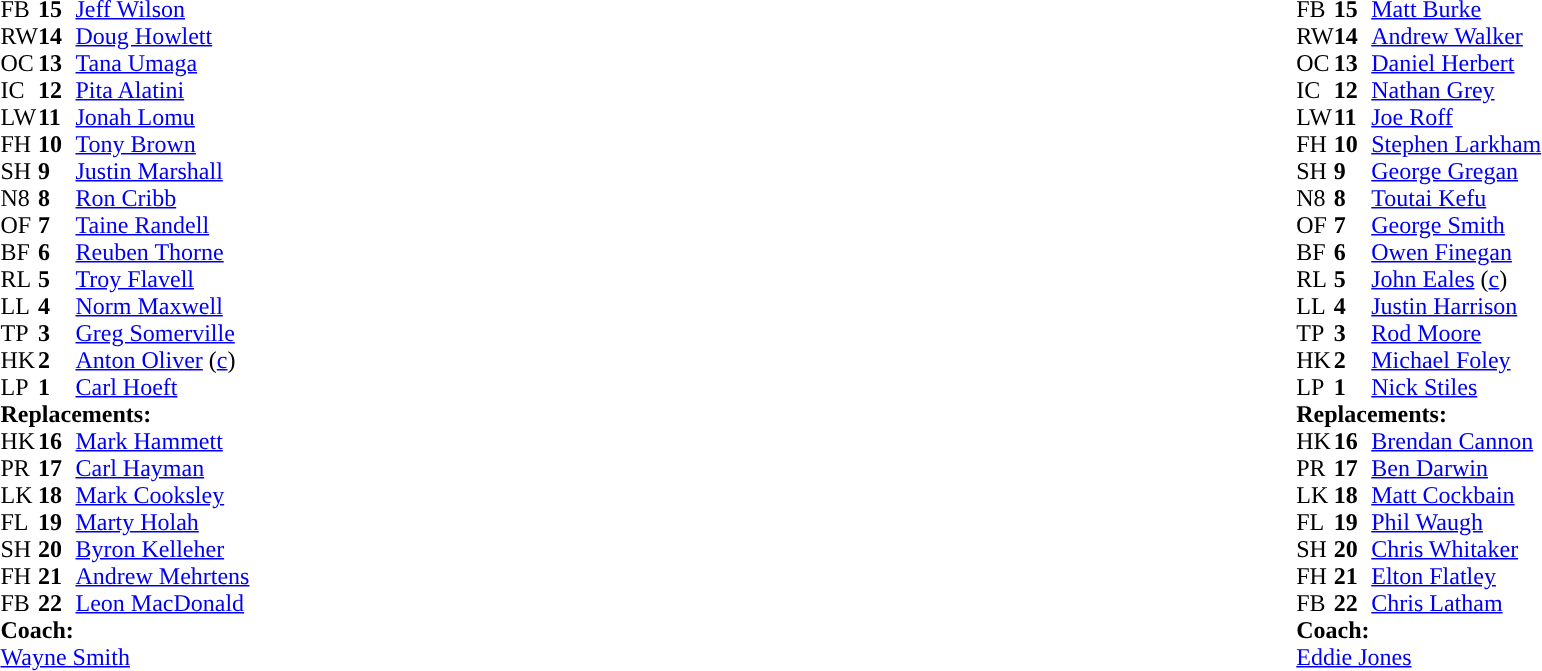<table style="width:100%">
<tr>
<td style="vertical-align:top;width:50%"><br><table cellspacing="0" cellpadding="0">
<tr>
<th width="25"></th>
<th width="25"></th>
</tr>
<tr>
<td>FB</td>
<td><strong>15</strong></td>
<td><a href='#'>Jeff Wilson</a></td>
</tr>
<tr>
<td>RW</td>
<td><strong>14</strong></td>
<td><a href='#'>Doug Howlett</a></td>
</tr>
<tr>
<td>OC</td>
<td><strong>13</strong></td>
<td><a href='#'>Tana Umaga</a></td>
</tr>
<tr>
<td>IC</td>
<td><strong>12</strong></td>
<td><a href='#'>Pita Alatini</a></td>
</tr>
<tr>
<td>LW</td>
<td><strong>11</strong></td>
<td><a href='#'>Jonah Lomu</a></td>
</tr>
<tr>
<td>FH</td>
<td><strong>10</strong></td>
<td><a href='#'>Tony Brown</a></td>
</tr>
<tr>
<td>SH</td>
<td><strong>9</strong></td>
<td><a href='#'>Justin Marshall</a></td>
</tr>
<tr>
<td>N8</td>
<td><strong>8</strong></td>
<td><a href='#'>Ron Cribb</a></td>
</tr>
<tr>
<td>OF</td>
<td><strong>7</strong></td>
<td><a href='#'>Taine Randell</a></td>
</tr>
<tr>
<td>BF</td>
<td><strong>6</strong></td>
<td><a href='#'>Reuben Thorne</a></td>
</tr>
<tr>
<td>RL</td>
<td><strong>5</strong></td>
<td><a href='#'>Troy Flavell</a></td>
</tr>
<tr>
<td>LL</td>
<td><strong>4</strong></td>
<td><a href='#'>Norm Maxwell</a></td>
</tr>
<tr>
<td>TP</td>
<td><strong>3</strong></td>
<td><a href='#'>Greg Somerville</a></td>
</tr>
<tr>
<td>HK</td>
<td><strong>2</strong></td>
<td><a href='#'>Anton Oliver</a> (<a href='#'>c</a>)</td>
</tr>
<tr>
<td>LP</td>
<td><strong>1</strong></td>
<td><a href='#'>Carl Hoeft</a></td>
</tr>
<tr>
<td colspan="3"><strong>Replacements:</strong></td>
</tr>
<tr>
<td>HK</td>
<td><strong>16</strong></td>
<td><a href='#'>Mark Hammett</a></td>
</tr>
<tr>
<td>PR</td>
<td><strong>17</strong></td>
<td><a href='#'>Carl Hayman</a></td>
</tr>
<tr>
<td>LK</td>
<td><strong>18</strong></td>
<td><a href='#'>Mark Cooksley</a></td>
</tr>
<tr>
<td>FL</td>
<td><strong>19</strong></td>
<td><a href='#'>Marty Holah</a></td>
</tr>
<tr>
<td>SH</td>
<td><strong>20</strong></td>
<td><a href='#'>Byron Kelleher</a></td>
</tr>
<tr>
<td>FH</td>
<td><strong>21</strong></td>
<td><a href='#'>Andrew Mehrtens</a></td>
</tr>
<tr>
<td>FB</td>
<td><strong>22</strong></td>
<td><a href='#'>Leon MacDonald</a></td>
</tr>
<tr>
<td colspan="3"><strong>Coach:</strong></td>
</tr>
<tr>
<td colspan="3"> <a href='#'>Wayne Smith</a></td>
</tr>
</table>
</td>
<td style="vertical-align:top"></td>
<td style="vertical-align:top;width:50%"><br><table cellspacing="0" cellpadding="0" style="margin:auto">
<tr>
<th width="25"></th>
<th width="25"></th>
</tr>
<tr>
<td>FB</td>
<td><strong>15</strong></td>
<td><a href='#'>Matt Burke</a></td>
</tr>
<tr>
<td>RW</td>
<td><strong>14</strong></td>
<td><a href='#'>Andrew Walker</a></td>
</tr>
<tr>
<td>OC</td>
<td><strong>13</strong></td>
<td><a href='#'>Daniel Herbert</a></td>
</tr>
<tr>
<td>IC</td>
<td><strong>12</strong></td>
<td><a href='#'>Nathan Grey</a></td>
</tr>
<tr>
<td>LW</td>
<td><strong>11</strong></td>
<td><a href='#'>Joe Roff</a></td>
</tr>
<tr>
<td>FH</td>
<td><strong>10</strong></td>
<td><a href='#'>Stephen Larkham</a></td>
</tr>
<tr>
<td>SH</td>
<td><strong>9</strong></td>
<td><a href='#'>George Gregan</a></td>
</tr>
<tr>
<td>N8</td>
<td><strong>8</strong></td>
<td><a href='#'>Toutai Kefu</a></td>
</tr>
<tr>
<td>OF</td>
<td><strong>7</strong></td>
<td><a href='#'>George Smith</a></td>
</tr>
<tr>
<td>BF</td>
<td><strong>6</strong></td>
<td><a href='#'>Owen Finegan</a></td>
</tr>
<tr>
<td>RL</td>
<td><strong>5</strong></td>
<td><a href='#'>John Eales</a> (<a href='#'>c</a>)</td>
</tr>
<tr>
<td>LL</td>
<td><strong>4</strong></td>
<td><a href='#'>Justin Harrison</a></td>
</tr>
<tr>
<td>TP</td>
<td><strong>3</strong></td>
<td><a href='#'>Rod Moore</a></td>
</tr>
<tr>
<td>HK</td>
<td><strong>2</strong></td>
<td><a href='#'>Michael Foley</a></td>
</tr>
<tr>
<td>LP</td>
<td><strong>1</strong></td>
<td><a href='#'>Nick Stiles</a></td>
</tr>
<tr>
<td colspan="3"><strong>Replacements:</strong></td>
</tr>
<tr>
<td>HK</td>
<td><strong>16</strong></td>
<td><a href='#'>Brendan Cannon</a></td>
</tr>
<tr>
<td>PR</td>
<td><strong>17</strong></td>
<td><a href='#'>Ben Darwin</a></td>
</tr>
<tr>
<td>LK</td>
<td><strong>18</strong></td>
<td><a href='#'>Matt Cockbain</a></td>
</tr>
<tr>
<td>FL</td>
<td><strong>19</strong></td>
<td><a href='#'>Phil Waugh</a></td>
</tr>
<tr>
<td>SH</td>
<td><strong>20</strong></td>
<td><a href='#'>Chris Whitaker</a></td>
</tr>
<tr>
<td>FH</td>
<td><strong>21</strong></td>
<td><a href='#'>Elton Flatley</a></td>
</tr>
<tr>
<td>FB</td>
<td><strong>22</strong></td>
<td><a href='#'>Chris Latham</a></td>
</tr>
<tr>
<td colspan="3"><strong>Coach:</strong></td>
</tr>
<tr>
<td colspan="3"> <a href='#'>Eddie Jones</a></td>
</tr>
</table>
</td>
</tr>
</table>
